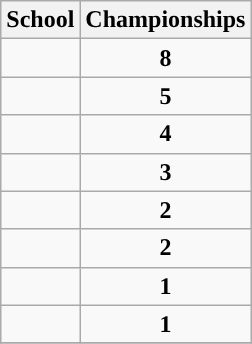<table class="wikitable sortable" style="text-align:center">
<tr>
<th>School</th>
<th>Championships</th>
</tr>
<tr>
<td><strong><a href='#'></a></strong></td>
<td><strong>8</strong></td>
</tr>
<tr>
<td><strong><a href='#'></a></strong></td>
<td><strong>5</strong></td>
</tr>
<tr>
<td><strong><a href='#'></a></strong></td>
<td><strong>4</strong></td>
</tr>
<tr>
<td><strong><a href='#'></a></strong></td>
<td><strong>3</strong></td>
</tr>
<tr>
<td><strong><a href='#'></a></strong></td>
<td><strong>2</strong></td>
</tr>
<tr>
<td><strong><a href='#'></a></strong></td>
<td><strong>2</strong></td>
</tr>
<tr>
<td><strong><a href='#'></a></strong></td>
<td><strong>1</strong></td>
</tr>
<tr>
<td><strong><a href='#'></a></strong></td>
<td><strong>1</strong></td>
</tr>
<tr>
</tr>
</table>
